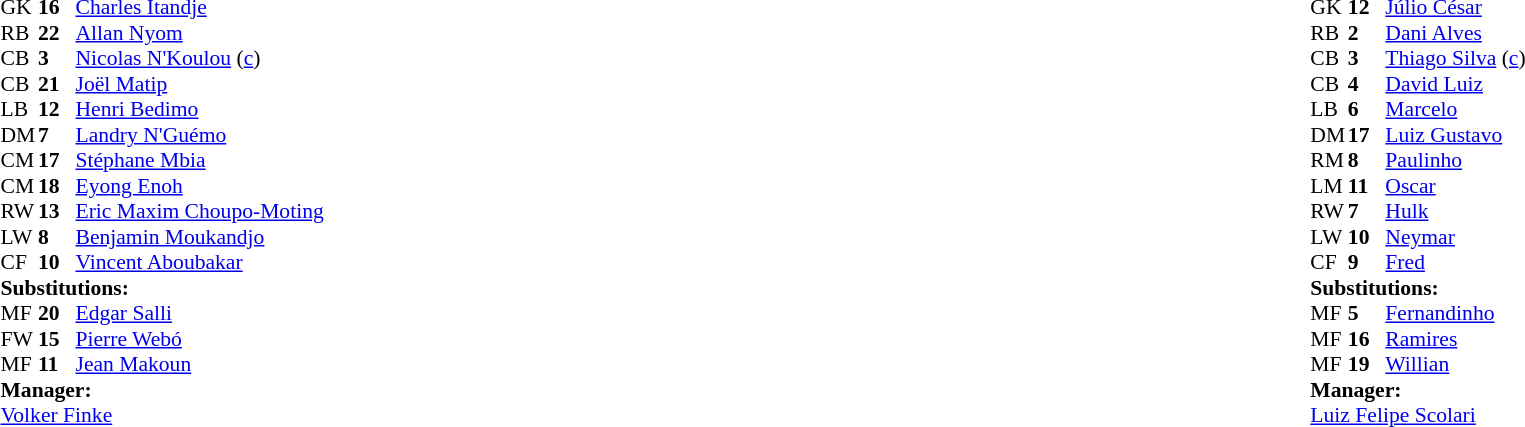<table width="100%">
<tr>
<td valign="top" width="40%"><br><table style="font-size:90%" cellspacing="0" cellpadding="0">
<tr>
<th width=25></th>
<th width=25></th>
</tr>
<tr>
<td>GK</td>
<td><strong>16</strong></td>
<td><a href='#'>Charles Itandje</a></td>
</tr>
<tr>
<td>RB</td>
<td><strong>22</strong></td>
<td><a href='#'>Allan Nyom</a></td>
</tr>
<tr>
<td>CB</td>
<td><strong>3</strong></td>
<td><a href='#'>Nicolas N'Koulou</a> (<a href='#'>c</a>)</td>
</tr>
<tr>
<td>CB</td>
<td><strong>21</strong></td>
<td><a href='#'>Joël Matip</a></td>
</tr>
<tr>
<td>LB</td>
<td><strong>12</strong></td>
<td><a href='#'>Henri Bedimo</a></td>
</tr>
<tr>
<td>DM</td>
<td><strong>7</strong></td>
<td><a href='#'>Landry N'Guémo</a></td>
</tr>
<tr>
<td>CM</td>
<td><strong>17</strong></td>
<td><a href='#'>Stéphane Mbia</a></td>
<td></td>
</tr>
<tr>
<td>CM</td>
<td><strong>18</strong></td>
<td><a href='#'>Eyong Enoh</a></td>
<td></td>
</tr>
<tr>
<td>RW</td>
<td><strong>13</strong></td>
<td><a href='#'>Eric Maxim Choupo-Moting</a></td>
<td></td>
<td></td>
</tr>
<tr>
<td>LW</td>
<td><strong>8</strong></td>
<td><a href='#'>Benjamin Moukandjo</a></td>
<td></td>
<td></td>
</tr>
<tr>
<td>CF</td>
<td><strong>10</strong></td>
<td><a href='#'>Vincent Aboubakar</a></td>
<td></td>
<td></td>
</tr>
<tr>
<td colspan=3><strong>Substitutions:</strong></td>
</tr>
<tr>
<td>MF</td>
<td><strong>20</strong></td>
<td><a href='#'>Edgar Salli</a></td>
<td></td>
<td></td>
</tr>
<tr>
<td>FW</td>
<td><strong>15</strong></td>
<td><a href='#'>Pierre Webó</a></td>
<td></td>
<td></td>
</tr>
<tr>
<td>MF</td>
<td><strong>11</strong></td>
<td><a href='#'>Jean Makoun</a></td>
<td></td>
<td></td>
</tr>
<tr>
<td colspan=3><strong>Manager:</strong></td>
</tr>
<tr>
<td colspan=3> <a href='#'>Volker Finke</a></td>
</tr>
</table>
</td>
<td valign="top"></td>
<td style="vertical-align:top; width:50%;"><br><table style="font-size:90%;margin:auto" cellspacing="0" cellpadding="0">
<tr>
<th width="25"></th>
<th width="25"></th>
</tr>
<tr>
<td>GK</td>
<td><strong>12</strong></td>
<td><a href='#'>Júlio César</a></td>
</tr>
<tr>
<td>RB</td>
<td><strong>2</strong></td>
<td><a href='#'>Dani Alves</a></td>
</tr>
<tr>
<td>CB</td>
<td><strong>3</strong></td>
<td><a href='#'>Thiago Silva</a> (<a href='#'>c</a>)</td>
</tr>
<tr>
<td>CB</td>
<td><strong>4</strong></td>
<td><a href='#'>David Luiz</a></td>
</tr>
<tr>
<td>LB</td>
<td><strong>6</strong></td>
<td><a href='#'>Marcelo</a></td>
</tr>
<tr>
<td>DM</td>
<td><strong>17</strong></td>
<td><a href='#'>Luiz Gustavo</a></td>
</tr>
<tr>
<td>RM</td>
<td><strong>8</strong></td>
<td><a href='#'>Paulinho</a></td>
<td></td>
<td></td>
</tr>
<tr>
<td>LM</td>
<td><strong>11</strong></td>
<td><a href='#'>Oscar</a></td>
</tr>
<tr>
<td>RW</td>
<td><strong>7</strong></td>
<td><a href='#'>Hulk</a></td>
<td></td>
<td></td>
</tr>
<tr>
<td>LW</td>
<td><strong>10</strong></td>
<td><a href='#'>Neymar</a></td>
<td></td>
<td></td>
</tr>
<tr>
<td>CF</td>
<td><strong>9</strong></td>
<td><a href='#'>Fred</a></td>
</tr>
<tr>
<td colspan=3><strong>Substitutions:</strong></td>
</tr>
<tr>
<td>MF</td>
<td><strong>5</strong></td>
<td><a href='#'>Fernandinho</a></td>
<td></td>
<td></td>
</tr>
<tr>
<td>MF</td>
<td><strong>16</strong></td>
<td><a href='#'>Ramires</a></td>
<td></td>
<td></td>
</tr>
<tr>
<td>MF</td>
<td><strong>19</strong></td>
<td><a href='#'>Willian</a></td>
<td></td>
<td></td>
</tr>
<tr>
<td colspan=3><strong>Manager:</strong></td>
</tr>
<tr>
<td colspan=3><a href='#'>Luiz Felipe Scolari</a></td>
</tr>
</table>
</td>
</tr>
</table>
